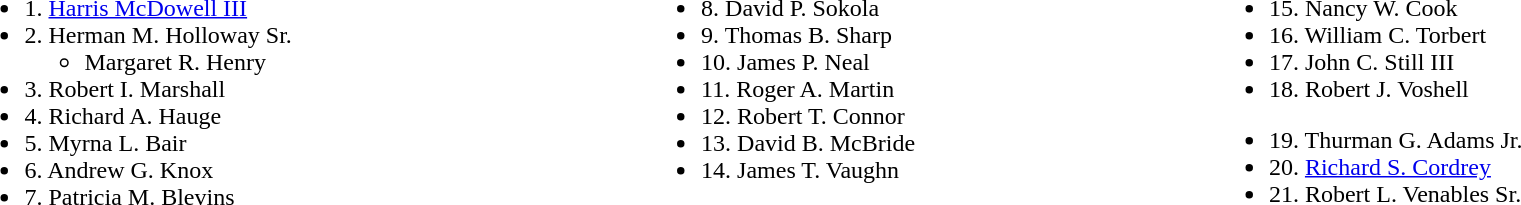<table width=100%>
<tr valign=top>
<td><br><ul><li>1. <a href='#'>Harris McDowell III</a></li><li>2. Herman M. Holloway Sr.<ul><li>Margaret R. Henry</li></ul></li><li>3. Robert I. Marshall</li><li>4. Richard A. Hauge</li><li>5. Myrna L. Bair</li><li>6. Andrew G. Knox</li><li>7. Patricia M. Blevins</li></ul></td>
<td><br><ul><li>8. David P. Sokola</li><li>9. Thomas B. Sharp</li><li>10. James P. Neal</li><li>11. Roger A. Martin</li><li>12. Robert T. Connor</li><li>13. David B. McBride</li><li>14. James T. Vaughn</li></ul></td>
<td><br><ul><li>15. Nancy W. Cook</li><li>16. William C. Torbert</li><li>17. John C. Still III</li><li>18. Robert J. Voshell</li></ul><ul><li>19. Thurman G. Adams Jr.</li><li>20. <a href='#'>Richard S. Cordrey</a></li><li>21. Robert L. Venables Sr.</li></ul></td>
</tr>
</table>
